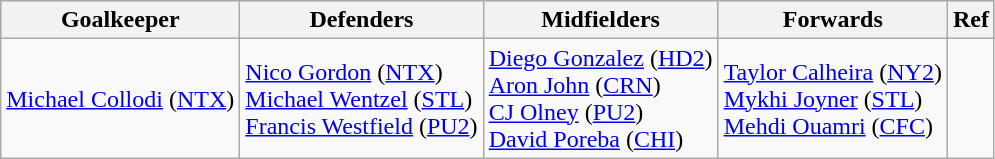<table class="wikitable">
<tr style="background:#cccccc;">
<th>Goalkeeper</th>
<th>Defenders</th>
<th>Midfielders</th>
<th>Forwards</th>
<th>Ref</th>
</tr>
<tr>
<td> <a href='#'>Michael Collodi</a> (<a href='#'>NTX</a>)</td>
<td> <a href='#'>Nico Gordon</a> (<a href='#'>NTX</a>)<br> <a href='#'>Michael Wentzel</a> (<a href='#'>STL</a>)<br> <a href='#'>Francis Westfield</a> (<a href='#'>PU2</a>)</td>
<td> <a href='#'>Diego Gonzalez</a> (<a href='#'>HD2</a>)<br> <a href='#'>Aron John</a> (<a href='#'>CRN</a>)<br> <a href='#'>CJ Olney</a> (<a href='#'>PU2</a>)<br> <a href='#'>David Poreba</a> (<a href='#'>CHI</a>)</td>
<td> <a href='#'>Taylor Calheira</a> (<a href='#'>NY2</a>)<br> <a href='#'>Mykhi Joyner</a> (<a href='#'>STL</a>)<br> <a href='#'>Mehdi Ouamri</a> (<a href='#'>CFC</a>)</td>
<td align=center></td>
</tr>
</table>
